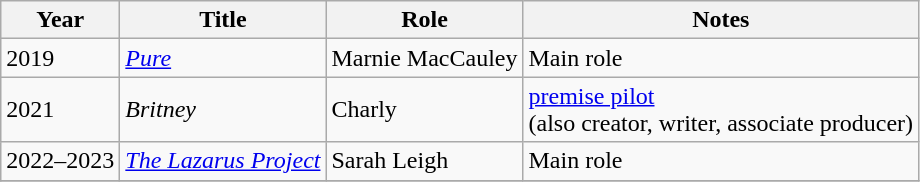<table class = "wikitable sortable">
<tr>
<th>Year</th>
<th>Title</th>
<th>Role</th>
<th class = "unsortable">Notes</th>
</tr>
<tr>
<td>2019</td>
<td><em><a href='#'>Pure</a></em></td>
<td>Marnie MacCauley</td>
<td>Main role</td>
</tr>
<tr>
<td>2021</td>
<td><em>Britney</em></td>
<td>Charly</td>
<td><a href='#'>premise pilot</a><br>(also creator, writer, associate producer)</td>
</tr>
<tr>
<td>2022–2023</td>
<td><em><a href='#'>The Lazarus Project</a></em></td>
<td>Sarah Leigh</td>
<td>Main role</td>
</tr>
<tr>
</tr>
</table>
